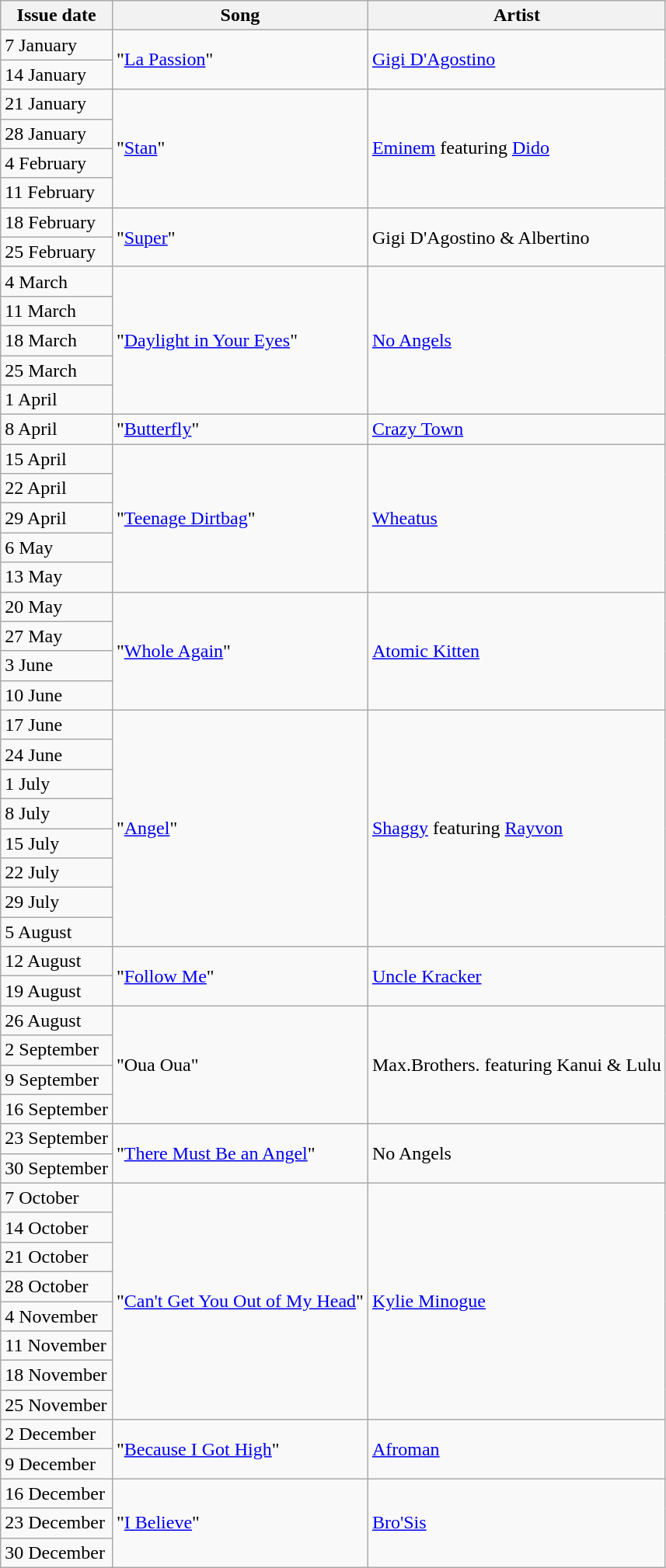<table class=wikitable>
<tr>
<th>Issue date</th>
<th>Song</th>
<th>Artist</th>
</tr>
<tr>
<td>7 January</td>
<td rowspan=2>"<a href='#'>La Passion</a>"</td>
<td rowspan=2><a href='#'>Gigi D'Agostino</a></td>
</tr>
<tr>
<td>14 January</td>
</tr>
<tr>
<td>21 January</td>
<td rowspan=4>"<a href='#'>Stan</a>"</td>
<td rowspan=4><a href='#'>Eminem</a> featuring <a href='#'>Dido</a></td>
</tr>
<tr>
<td>28 January</td>
</tr>
<tr>
<td>4 February</td>
</tr>
<tr>
<td>11 February</td>
</tr>
<tr>
<td>18 February</td>
<td rowspan=2>"<a href='#'>Super</a>"</td>
<td rowspan=2>Gigi D'Agostino & Albertino</td>
</tr>
<tr>
<td>25 February</td>
</tr>
<tr>
<td>4 March</td>
<td rowspan=5>"<a href='#'>Daylight in Your Eyes</a>"</td>
<td rowspan=5><a href='#'>No Angels</a></td>
</tr>
<tr>
<td>11 March</td>
</tr>
<tr>
<td>18 March</td>
</tr>
<tr>
<td>25 March</td>
</tr>
<tr>
<td>1 April</td>
</tr>
<tr>
<td>8 April</td>
<td>"<a href='#'>Butterfly</a>"</td>
<td><a href='#'>Crazy Town</a></td>
</tr>
<tr>
<td>15 April</td>
<td rowspan=5>"<a href='#'>Teenage Dirtbag</a>"</td>
<td rowspan=5><a href='#'>Wheatus</a></td>
</tr>
<tr>
<td>22 April</td>
</tr>
<tr>
<td>29 April</td>
</tr>
<tr>
<td>6 May</td>
</tr>
<tr>
<td>13 May</td>
</tr>
<tr>
<td>20 May</td>
<td rowspan=4>"<a href='#'>Whole Again</a>"</td>
<td rowspan=4><a href='#'>Atomic Kitten</a></td>
</tr>
<tr>
<td>27 May</td>
</tr>
<tr>
<td>3 June</td>
</tr>
<tr>
<td>10 June</td>
</tr>
<tr>
<td>17 June</td>
<td rowspan=8>"<a href='#'>Angel</a>"</td>
<td rowspan=8><a href='#'>Shaggy</a> featuring <a href='#'>Rayvon</a></td>
</tr>
<tr>
<td>24 June</td>
</tr>
<tr>
<td>1 July</td>
</tr>
<tr>
<td>8 July</td>
</tr>
<tr>
<td>15 July</td>
</tr>
<tr>
<td>22 July</td>
</tr>
<tr>
<td>29 July</td>
</tr>
<tr>
<td>5 August</td>
</tr>
<tr>
<td>12 August</td>
<td rowspan=2>"<a href='#'>Follow Me</a>"</td>
<td rowspan=2><a href='#'>Uncle Kracker</a></td>
</tr>
<tr>
<td>19 August</td>
</tr>
<tr>
<td>26 August</td>
<td rowspan=4>"Oua Oua"</td>
<td rowspan=4>Max.Brothers. featuring Kanui & Lulu</td>
</tr>
<tr>
<td>2 September</td>
</tr>
<tr>
<td>9 September</td>
</tr>
<tr>
<td>16 September</td>
</tr>
<tr>
<td>23 September</td>
<td rowspan=2>"<a href='#'>There Must Be an Angel</a>"</td>
<td rowspan=2>No Angels</td>
</tr>
<tr>
<td>30 September</td>
</tr>
<tr>
<td>7 October</td>
<td rowspan=8>"<a href='#'>Can't Get You Out of My Head</a>"</td>
<td rowspan=8><a href='#'>Kylie Minogue</a></td>
</tr>
<tr>
<td>14 October</td>
</tr>
<tr>
<td>21 October</td>
</tr>
<tr>
<td>28 October</td>
</tr>
<tr>
<td>4 November</td>
</tr>
<tr>
<td>11 November</td>
</tr>
<tr>
<td>18 November</td>
</tr>
<tr>
<td>25 November</td>
</tr>
<tr>
<td>2 December</td>
<td rowspan=2>"<a href='#'>Because I Got High</a>"</td>
<td rowspan=2><a href='#'>Afroman</a></td>
</tr>
<tr>
<td>9 December</td>
</tr>
<tr>
<td>16 December</td>
<td rowspan=3>"<a href='#'>I Believe</a>"</td>
<td rowspan=3><a href='#'>Bro'Sis</a></td>
</tr>
<tr>
<td>23 December</td>
</tr>
<tr>
<td>30 December</td>
</tr>
</table>
